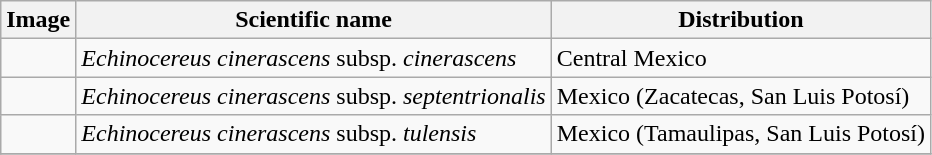<table class="wikitable">
<tr>
<th>Image</th>
<th>Scientific name</th>
<th>Distribution</th>
</tr>
<tr>
<td></td>
<td><em>Echinocereus cinerascens</em> subsp. <em>cinerascens</em></td>
<td>Central Mexico</td>
</tr>
<tr>
<td></td>
<td><em>Echinocereus cinerascens</em> subsp. <em>septentrionalis</em>  </td>
<td>Mexico (Zacatecas, San Luis Potosí)</td>
</tr>
<tr>
<td></td>
<td><em>Echinocereus cinerascens</em> subsp. <em>tulensis</em>  </td>
<td>Mexico (Tamaulipas, San Luis Potosí)</td>
</tr>
<tr>
</tr>
</table>
